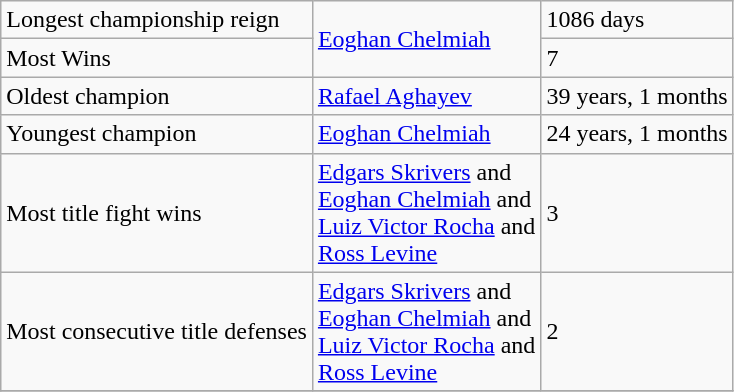<table class="wikitable">
<tr>
<td>Longest championship reign</td>
<td rowspan=2> <a href='#'>Eoghan Chelmiah</a></td>
<td>1086 days</td>
</tr>
<tr>
<td>Most Wins</td>
<td>7</td>
</tr>
<tr>
<td>Oldest champion</td>
<td> <a href='#'>Rafael Aghayev</a></td>
<td>39 years, 1 months</td>
</tr>
<tr>
<td>Youngest champion</td>
<td> <a href='#'>Eoghan Chelmiah</a></td>
<td>24 years, 1 months</td>
</tr>
<tr>
<td>Most title fight wins</td>
<td> <a href='#'>Edgars Skrivers</a> and<br> <a href='#'>Eoghan Chelmiah</a> and<br> <a href='#'>Luiz Victor Rocha</a> and<br> <a href='#'>Ross Levine</a></td>
<td>3</td>
</tr>
<tr>
<td>Most consecutive title defenses</td>
<td> <a href='#'>Edgars Skrivers</a> and<br> <a href='#'>Eoghan Chelmiah</a> and<br> <a href='#'>Luiz Victor Rocha</a> and<br> <a href='#'>Ross Levine</a></td>
<td>2</td>
</tr>
<tr>
</tr>
</table>
